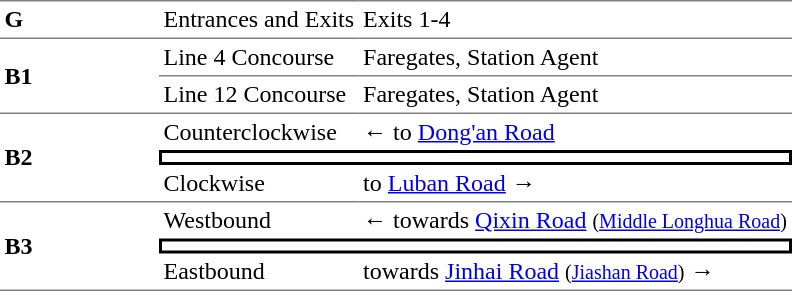<table cellspacing=0 cellpadding=3>
<tr>
<td style="border-top:solid 1px gray;border-bottom:solid 1px gray;" width=100><strong>G</strong></td>
<td style="border-top:solid 1px gray;border-bottom:solid 1px gray;">Entrances and Exits</td>
<td style="border-top:solid 1px gray;border-bottom:solid 1px gray;">Exits 1-4</td>
</tr>
<tr>
<td style="border-bottom:solid 1px gray;" rowspan=2><strong>B1</strong></td>
<td style="border-bottom:solid 1px gray;">Line 4 Concourse</td>
<td style="border-bottom:solid 1px gray;">Faregates, Station Agent</td>
</tr>
<tr>
<td style="border-bottom:solid 1px gray;">Line 12 Concourse</td>
<td style="border-bottom:solid 1px gray;">Faregates, Station Agent</td>
</tr>
<tr>
<td style="border-bottom:solid 1px gray;" rowspan=3><strong>B2</strong></td>
<td>Counterclockwise</td>
<td>←  to <a href='#'>Dong'an Road</a></td>
</tr>
<tr>
<td style="border-right:solid 2px black;border-left:solid 2px black;border-top:solid 2px black;border-bottom:solid 2px black;" colspan=2></td>
</tr>
<tr>
<td style="border-bottom:solid 1px gray;">Clockwise</td>
<td style="border-bottom:solid 1px gray;">  to <a href='#'>Luban Road</a> →</td>
</tr>
<tr>
<td style="border-bottom:solid 1px gray;" rowspan=3><strong>B3</strong></td>
<td>Westbound</td>
<td>←  towards <a href='#'>Qixin Road</a> <small>(<a href='#'>Middle Longhua Road</a>)</small></td>
</tr>
<tr>
<td style="border-right:solid 2px black;border-left:solid 2px black;border-top:solid 2px black;border-bottom:solid 2px black;" colspan=2></td>
</tr>
<tr>
<td style="border-bottom:solid 1px gray;">Eastbound</td>
<td style="border-bottom:solid 1px gray;">  towards <a href='#'>Jinhai Road</a> <small>(<a href='#'>Jiashan Road</a>)</small> →</td>
</tr>
</table>
